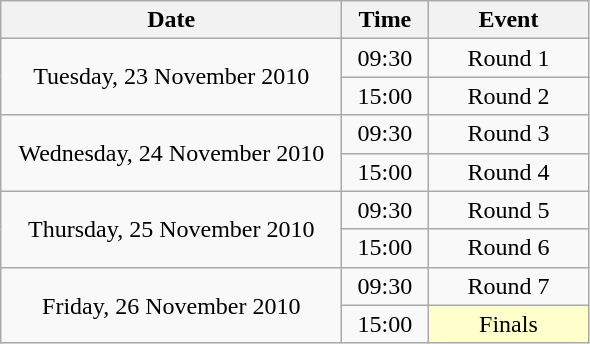<table class = "wikitable" style="text-align:center;">
<tr>
<th width=220>Date</th>
<th width=50>Time</th>
<th width=100>Event</th>
</tr>
<tr>
<td rowspan=2>Tuesday, 23 November 2010</td>
<td>09:30</td>
<td>Round 1</td>
</tr>
<tr>
<td>15:00</td>
<td>Round 2</td>
</tr>
<tr>
<td rowspan=2>Wednesday, 24 November 2010</td>
<td>09:30</td>
<td>Round 3</td>
</tr>
<tr>
<td>15:00</td>
<td>Round 4</td>
</tr>
<tr>
<td rowspan=2>Thursday, 25 November 2010</td>
<td>09:30</td>
<td>Round 5</td>
</tr>
<tr>
<td>15:00</td>
<td>Round 6</td>
</tr>
<tr>
<td rowspan=2>Friday, 26 November 2010</td>
<td>09:30</td>
<td>Round 7</td>
</tr>
<tr>
<td>15:00</td>
<td bgcolor=ffffcc>Finals</td>
</tr>
</table>
